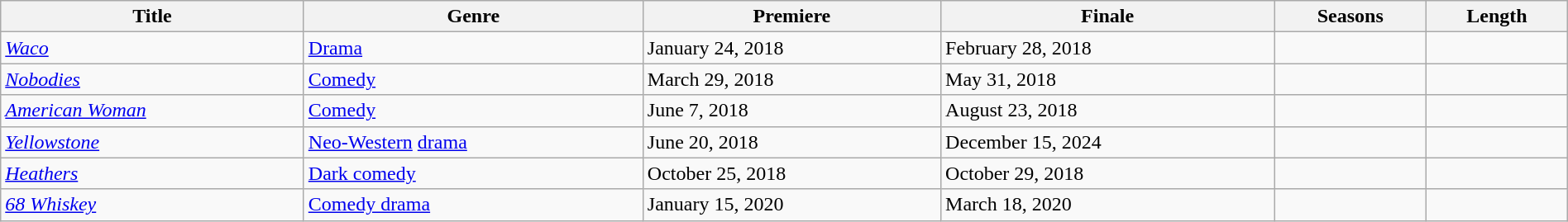<table class="wikitable sortable" style="width:100%;">
<tr>
<th>Title</th>
<th>Genre</th>
<th>Premiere</th>
<th>Finale</th>
<th>Seasons</th>
<th>Length</th>
</tr>
<tr>
<td><em><a href='#'>Waco</a></em></td>
<td><a href='#'>Drama</a></td>
<td>January 24, 2018</td>
<td>February 28, 2018</td>
<td></td>
<td></td>
</tr>
<tr>
<td><em><a href='#'>Nobodies</a></em></td>
<td><a href='#'>Comedy</a></td>
<td>March 29, 2018</td>
<td>May 31, 2018</td>
<td></td>
<td></td>
</tr>
<tr>
<td><em><a href='#'>American Woman</a></em></td>
<td><a href='#'>Comedy</a></td>
<td>June 7, 2018</td>
<td>August 23, 2018</td>
<td></td>
<td></td>
</tr>
<tr>
<td><em><a href='#'>Yellowstone</a></em></td>
<td><a href='#'>Neo-Western</a> <a href='#'>drama</a></td>
<td>June 20, 2018</td>
<td>December 15, 2024</td>
<td></td>
<td></td>
</tr>
<tr>
<td><em><a href='#'>Heathers</a></em></td>
<td><a href='#'>Dark comedy</a></td>
<td>October 25, 2018</td>
<td>October 29, 2018</td>
<td></td>
<td></td>
</tr>
<tr>
<td><em><a href='#'>68 Whiskey</a></em></td>
<td><a href='#'>Comedy drama</a></td>
<td>January 15, 2020</td>
<td>March 18, 2020</td>
<td></td>
<td></td>
</tr>
</table>
